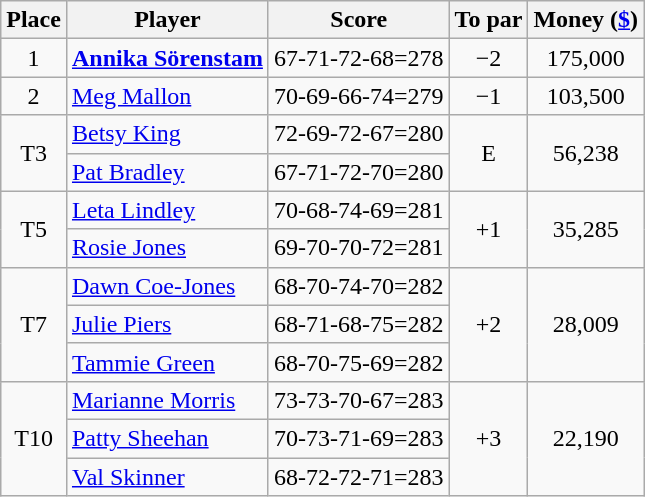<table class=wikitable style="text-align:center">
<tr>
<th>Place</th>
<th>Player</th>
<th>Score</th>
<th>To par</th>
<th>Money (<a href='#'>$</a>)</th>
</tr>
<tr>
<td>1</td>
<td align=left> <strong><a href='#'>Annika Sörenstam</a></strong></td>
<td>67-71-72-68=278</td>
<td>−2</td>
<td>175,000</td>
</tr>
<tr>
<td>2</td>
<td align=left> <a href='#'>Meg Mallon</a></td>
<td>70-69-66-74=279</td>
<td>−1</td>
<td>103,500</td>
</tr>
<tr>
<td rowspan=2>T3</td>
<td align=left> <a href='#'>Betsy King</a></td>
<td>72-69-72-67=280</td>
<td rowspan=2>E</td>
<td rowspan=2>56,238</td>
</tr>
<tr>
<td align=left> <a href='#'>Pat Bradley</a></td>
<td>67-71-72-70=280</td>
</tr>
<tr>
<td rowspan=2>T5</td>
<td align=left> <a href='#'>Leta Lindley</a></td>
<td>70-68-74-69=281</td>
<td rowspan=2>+1</td>
<td rowspan=2>35,285</td>
</tr>
<tr>
<td align=left> <a href='#'>Rosie Jones</a></td>
<td>69-70-70-72=281</td>
</tr>
<tr>
<td rowspan=3>T7</td>
<td align=left> <a href='#'>Dawn Coe-Jones</a></td>
<td>68-70-74-70=282</td>
<td rowspan=3>+2</td>
<td rowspan=3>28,009</td>
</tr>
<tr>
<td align=left> <a href='#'>Julie Piers</a></td>
<td>68-71-68-75=282</td>
</tr>
<tr>
<td align=left> <a href='#'>Tammie Green</a></td>
<td>68-70-75-69=282</td>
</tr>
<tr>
<td rowspan=3>T10</td>
<td align=left> <a href='#'>Marianne Morris</a></td>
<td>73-73-70-67=283</td>
<td rowspan=3>+3</td>
<td rowspan=3>22,190</td>
</tr>
<tr>
<td align=left> <a href='#'>Patty Sheehan</a></td>
<td>70-73-71-69=283</td>
</tr>
<tr>
<td align=left> <a href='#'>Val Skinner</a></td>
<td>68-72-72-71=283</td>
</tr>
</table>
